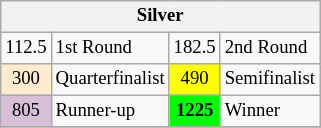<table class="wikitable" style="font-size:78%;">
<tr>
<th colspan=4 style="background:#f2f2f2;">Silver</th>
</tr>
<tr>
<td align="center">112.5</td>
<td>1st Round</td>
<td align="center">182.5</td>
<td>2nd Round</td>
</tr>
<tr>
<td align="center" style="background:#ffebcd;">300</td>
<td>Quarterfinalist</td>
<td align="center" style="background:#ffff00;">490</td>
<td>Semifinalist</td>
</tr>
<tr>
<td align="center" style="background:#D8BFD8;">805</td>
<td>Runner-up</td>
<td align="center" style="background:#00ff00;font-weight:bold;">1225</td>
<td>Winner</td>
</tr>
<tr>
</tr>
</table>
